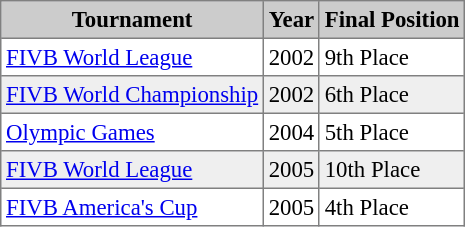<table bgcolor="#f7f8ff" cellpadding="3" cellspacing="0" border="1" style="font-size: 95%; border: gray solid 1px; border-collapse: collapse;">
<tr bgcolor="#CCCCCC">
<td align="center"><strong>Tournament</strong></td>
<td align="center"><strong>Year</strong></td>
<td align="center"><strong>Final Position</strong></td>
</tr>
<tr bgcolor="#FFFFFF" align=left>
<td><a href='#'>FIVB World League</a></td>
<td>2002</td>
<td>9th Place</td>
</tr>
<tr bgcolor="#EFEFEF" align=left>
<td><a href='#'>FIVB World Championship</a></td>
<td>2002</td>
<td>6th Place</td>
</tr>
<tr bgcolor="#FFFFFF" align=left>
<td><a href='#'>Olympic Games</a></td>
<td>2004</td>
<td>5th Place</td>
</tr>
<tr bgcolor="#EFEFEF" align=left>
<td><a href='#'>FIVB World League</a></td>
<td>2005</td>
<td>10th Place</td>
</tr>
<tr bgcolor="#FFFFFF" align="left">
<td><a href='#'>FIVB America's Cup</a></td>
<td>2005</td>
<td>4th Place</td>
</tr>
</table>
